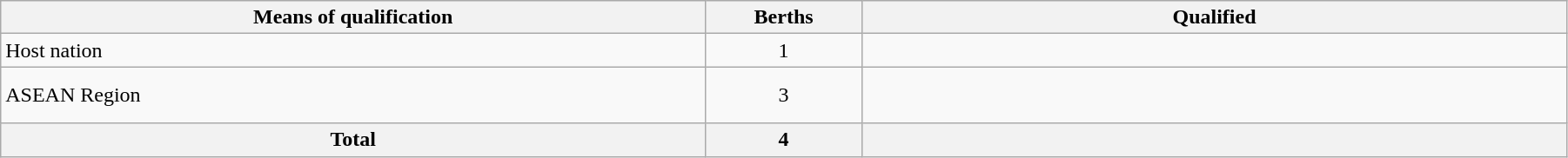<table class="wikitable" style="width:95%;">
<tr>
<th width=45%>Means of qualification</th>
<th width=10%>Berths</th>
<th width=45%>Qualified</th>
</tr>
<tr>
<td>Host nation</td>
<td align=center>1</td>
<td></td>
</tr>
<tr>
<td>ASEAN Region</td>
<td align=center>3</td>
<td><br><br></td>
</tr>
<tr>
<th>Total</th>
<th>4</th>
<th></th>
</tr>
</table>
